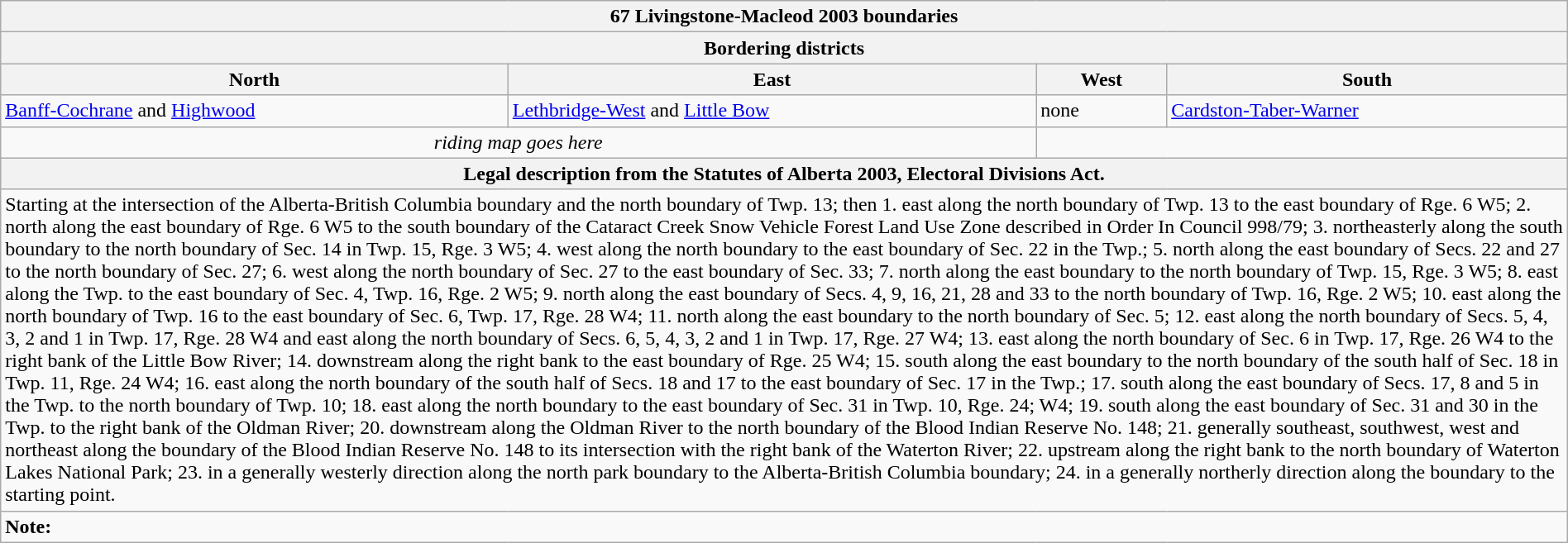<table class="wikitable collapsible collapsed" style="width:100%;">
<tr>
<th colspan=4>67 Livingstone-Macleod 2003 boundaries</th>
</tr>
<tr>
<th colspan=4>Bordering districts</th>
</tr>
<tr>
<th>North</th>
<th>East</th>
<th>West</th>
<th>South</th>
</tr>
<tr>
<td><a href='#'>Banff-Cochrane</a> and <a href='#'>Highwood</a></td>
<td><a href='#'>Lethbridge-West</a> and <a href='#'>Little Bow</a></td>
<td>none</td>
<td><a href='#'>Cardston-Taber-Warner</a></td>
</tr>
<tr>
<td colspan=2 align=center><em>riding map goes here</em></td>
<td colspan=2 align=center></td>
</tr>
<tr>
<th colspan=4>Legal description from the Statutes of Alberta 2003, Electoral Divisions Act.</th>
</tr>
<tr>
<td colspan=4>Starting at the intersection of the Alberta-British Columbia boundary and the north boundary of Twp. 13; then 1. east along the north boundary of Twp. 13 to the east boundary of Rge. 6 W5; 2. north along the east boundary of Rge. 6 W5 to the south boundary of the Cataract Creek Snow Vehicle Forest Land Use Zone described in Order In Council 998/79; 3. northeasterly along the south boundary to the north boundary of Sec. 14 in Twp. 15, Rge. 3 W5; 4. west along the north boundary to the east boundary of Sec. 22 in the Twp.; 5. north along the east boundary of Secs. 22 and 27 to the north boundary of Sec. 27; 6. west along the north boundary of Sec. 27 to the east boundary of Sec. 33; 7. north along the east boundary to the north boundary of Twp. 15, Rge. 3 W5; 8. east along the Twp. to the east boundary of Sec. 4, Twp. 16, Rge. 2 W5; 9. north along the east boundary of Secs. 4, 9, 16, 21, 28 and 33 to the north boundary of Twp. 16, Rge. 2 W5; 10. east along the north boundary of Twp. 16 to the east boundary of Sec. 6, Twp. 17, Rge. 28 W4; 11. north along the east boundary to the north boundary of Sec. 5; 12. east along the north boundary of Secs. 5, 4, 3, 2 and 1 in Twp. 17, Rge. 28 W4 and east along the north boundary of Secs. 6, 5, 4, 3, 2 and 1 in Twp. 17, Rge. 27 W4; 13. east along the north boundary of Sec. 6 in Twp. 17, Rge. 26 W4 to the right bank of the Little Bow River; 14. downstream along the right bank to the east boundary of Rge. 25 W4; 15. south along the east boundary to the north boundary of the south half of Sec. 18 in Twp. 11, Rge. 24 W4; 16. east along the north boundary of the south half of Secs. 18 and 17 to the east boundary of Sec. 17 in the Twp.; 17. south along the east boundary of Secs. 17, 8 and 5 in the Twp. to the north boundary of Twp. 10; 18. east along the north boundary to the east boundary of Sec. 31 in Twp. 10, Rge. 24; W4; 19. south along the east boundary of Sec. 31 and 30 in the Twp. to the right bank of the Oldman River; 20. downstream along the Oldman River to the north boundary of the Blood Indian Reserve No. 148; 21. generally southeast, southwest, west and northeast along the boundary of the Blood Indian Reserve No. 148 to its intersection with the right bank of the Waterton River; 22. upstream along the right bank to the north boundary of Waterton Lakes National Park; 23. in a generally westerly direction along the north park boundary to the Alberta-British Columbia boundary; 24. in a generally northerly direction along the boundary to the starting point.</td>
</tr>
<tr>
<td colspan=4><strong>Note:</strong></td>
</tr>
</table>
